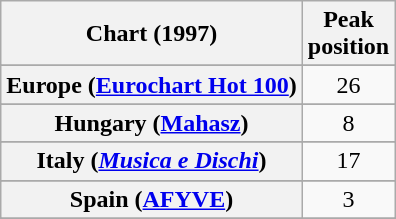<table class="wikitable sortable plainrowheaders" style="text-align:center">
<tr>
<th>Chart (1997)</th>
<th>Peak<br>position</th>
</tr>
<tr>
</tr>
<tr>
</tr>
<tr>
</tr>
<tr>
</tr>
<tr>
<th scope="row">Europe (<a href='#'>Eurochart Hot 100</a>)</th>
<td>26</td>
</tr>
<tr>
</tr>
<tr>
</tr>
<tr>
</tr>
<tr>
<th scope="row">Hungary (<a href='#'>Mahasz</a>)</th>
<td>8</td>
</tr>
<tr>
</tr>
<tr>
<th scope="row">Italy (<em><a href='#'>Musica e Dischi</a></em>)</th>
<td>17</td>
</tr>
<tr>
</tr>
<tr>
</tr>
<tr>
</tr>
<tr>
</tr>
<tr>
</tr>
<tr>
<th scope="row">Spain (<a href='#'>AFYVE</a>)</th>
<td>3</td>
</tr>
<tr>
</tr>
<tr>
</tr>
<tr>
</tr>
<tr>
</tr>
</table>
